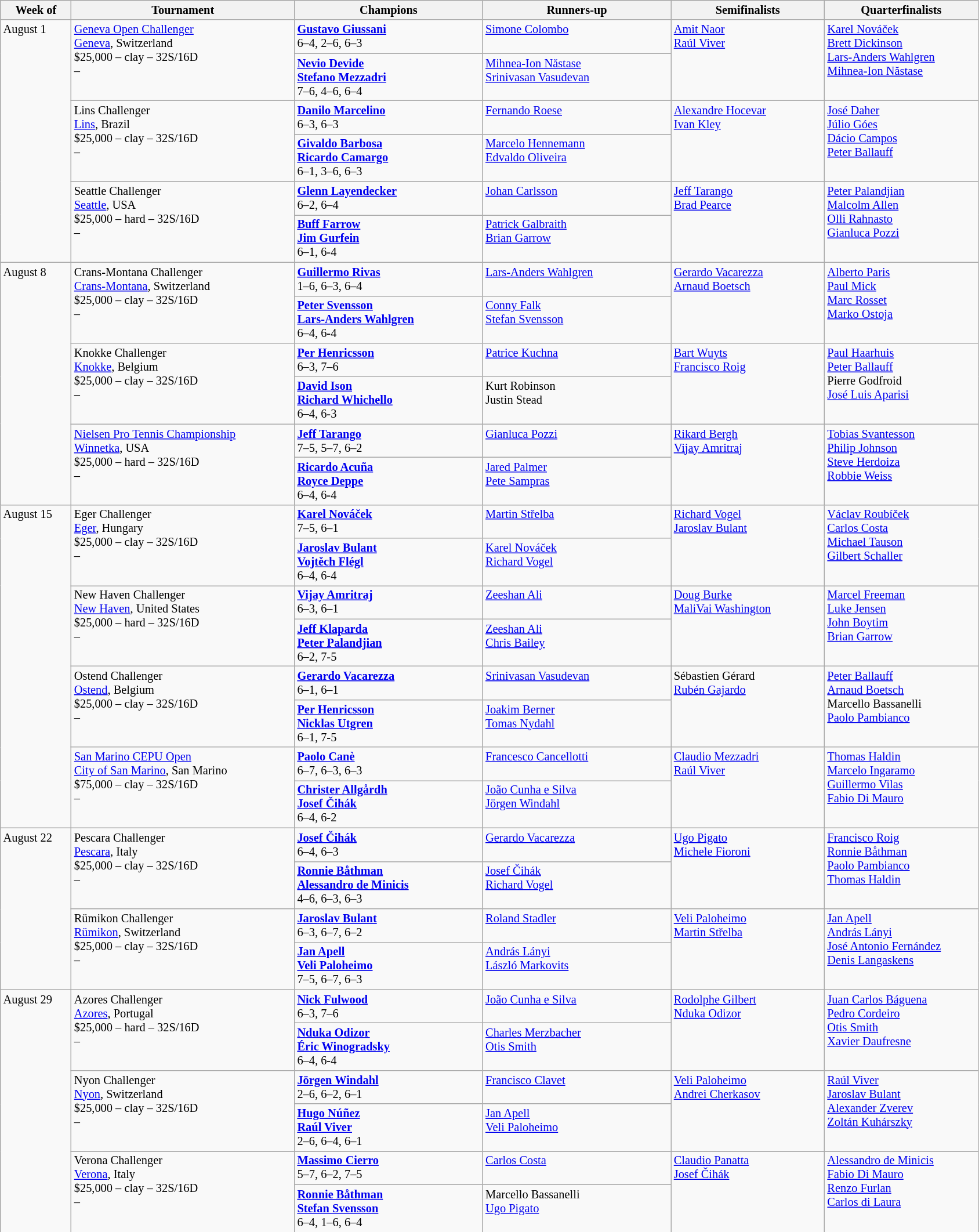<table class="wikitable" style="font-size:85%;">
<tr>
<th width="75">Week of</th>
<th width="250">Tournament</th>
<th width="210">Champions</th>
<th width="210">Runners-up</th>
<th width="170">Semifinalists</th>
<th width="170">Quarterfinalists</th>
</tr>
<tr valign="top">
<td rowspan="6">August 1</td>
<td rowspan="2"><a href='#'>Geneva Open Challenger</a><br> <a href='#'>Geneva</a>, Switzerland<br>$25,000 – clay – 32S/16D<br>  – </td>
<td> <strong><a href='#'>Gustavo Giussani</a></strong> <br>6–4, 2–6, 6–3</td>
<td> <a href='#'>Simone Colombo</a></td>
<td rowspan="2"> <a href='#'>Amit Naor</a> <br>  <a href='#'>Raúl Viver</a></td>
<td rowspan="2"> <a href='#'>Karel Nováček</a> <br> <a href='#'>Brett Dickinson</a> <br> <a href='#'>Lars-Anders Wahlgren</a> <br>  <a href='#'>Mihnea-Ion Năstase</a></td>
</tr>
<tr valign="top">
<td> <strong><a href='#'>Nevio Devide</a></strong> <br> <strong><a href='#'>Stefano Mezzadri</a></strong><br> 7–6, 4–6, 6–4</td>
<td> <a href='#'>Mihnea-Ion Năstase</a> <br>  <a href='#'>Srinivasan Vasudevan</a></td>
</tr>
<tr valign="top">
<td rowspan="2">Lins Challenger<br> <a href='#'>Lins</a>, Brazil<br>$25,000 – clay – 32S/16D<br>  – </td>
<td> <strong><a href='#'>Danilo Marcelino</a></strong> <br>6–3, 6–3</td>
<td> <a href='#'>Fernando Roese</a></td>
<td rowspan="2"> <a href='#'>Alexandre Hocevar</a> <br>  <a href='#'>Ivan Kley</a></td>
<td rowspan="2"> <a href='#'>José Daher</a> <br> <a href='#'>Júlio Góes</a> <br> <a href='#'>Dácio Campos</a> <br>  <a href='#'>Peter Ballauff</a></td>
</tr>
<tr valign="top">
<td> <strong><a href='#'>Givaldo Barbosa</a></strong> <br> <strong><a href='#'>Ricardo Camargo</a></strong><br> 6–1, 3–6, 6–3</td>
<td> <a href='#'>Marcelo Hennemann</a> <br>  <a href='#'>Edvaldo Oliveira</a></td>
</tr>
<tr valign="top">
<td rowspan="2">Seattle Challenger<br> <a href='#'>Seattle</a>, USA<br>$25,000 – hard – 32S/16D<br>  – </td>
<td> <strong><a href='#'>Glenn Layendecker</a></strong> <br>6–2, 6–4</td>
<td> <a href='#'>Johan Carlsson</a></td>
<td rowspan="2"> <a href='#'>Jeff Tarango</a> <br>  <a href='#'>Brad Pearce</a></td>
<td rowspan="2"> <a href='#'>Peter Palandjian</a> <br> <a href='#'>Malcolm Allen</a> <br> <a href='#'>Olli Rahnasto</a> <br>  <a href='#'>Gianluca Pozzi</a></td>
</tr>
<tr valign="top">
<td> <strong><a href='#'>Buff Farrow</a></strong> <br> <strong><a href='#'>Jim Gurfein</a></strong><br> 6–1, 6-4</td>
<td> <a href='#'>Patrick Galbraith</a> <br>  <a href='#'>Brian Garrow</a></td>
</tr>
<tr valign="top">
<td rowspan="6">August 8</td>
<td rowspan="2">Crans-Montana Challenger<br> <a href='#'>Crans-Montana</a>, Switzerland<br>$25,000 – clay – 32S/16D<br>  – </td>
<td> <strong><a href='#'>Guillermo Rivas</a></strong> <br>1–6, 6–3, 6–4</td>
<td> <a href='#'>Lars-Anders Wahlgren</a></td>
<td rowspan="2"> <a href='#'>Gerardo Vacarezza</a> <br>  <a href='#'>Arnaud Boetsch</a></td>
<td rowspan="2"> <a href='#'>Alberto Paris</a> <br> <a href='#'>Paul Mick</a> <br> <a href='#'>Marc Rosset</a> <br>  <a href='#'>Marko Ostoja</a></td>
</tr>
<tr valign="top">
<td> <strong><a href='#'>Peter Svensson</a></strong> <br> <strong><a href='#'>Lars-Anders Wahlgren</a></strong><br> 6–4, 6-4</td>
<td> <a href='#'>Conny Falk</a> <br>  <a href='#'>Stefan Svensson</a></td>
</tr>
<tr valign="top">
<td rowspan="2">Knokke Challenger<br> <a href='#'>Knokke</a>, Belgium<br>$25,000 – clay – 32S/16D<br>  – </td>
<td> <strong><a href='#'>Per Henricsson</a></strong> <br>6–3, 7–6</td>
<td> <a href='#'>Patrice Kuchna</a></td>
<td rowspan="2"> <a href='#'>Bart Wuyts</a> <br>  <a href='#'>Francisco Roig</a></td>
<td rowspan="2"> <a href='#'>Paul Haarhuis</a> <br>  <a href='#'>Peter Ballauff</a> <br> Pierre Godfroid <br>  <a href='#'>José Luis Aparisi</a></td>
</tr>
<tr valign="top">
<td> <strong><a href='#'>David Ison</a></strong> <br> <strong><a href='#'>Richard Whichello</a></strong><br> 6–4, 6-3</td>
<td> Kurt Robinson <br> Justin Stead</td>
</tr>
<tr valign="top">
<td rowspan="2"><a href='#'>Nielsen Pro Tennis Championship</a><br> <a href='#'>Winnetka</a>, USA<br>$25,000 – hard – 32S/16D<br>  – </td>
<td> <strong><a href='#'>Jeff Tarango</a></strong> <br>7–5, 5–7, 6–2</td>
<td> <a href='#'>Gianluca Pozzi</a></td>
<td rowspan="2"> <a href='#'>Rikard Bergh</a> <br>  <a href='#'>Vijay Amritraj</a></td>
<td rowspan="2"> <a href='#'>Tobias Svantesson</a> <br>  <a href='#'>Philip Johnson</a> <br> <a href='#'>Steve Herdoiza</a> <br>  <a href='#'>Robbie Weiss</a></td>
</tr>
<tr valign="top">
<td> <strong><a href='#'>Ricardo Acuña</a></strong> <br> <strong><a href='#'>Royce Deppe</a></strong><br> 6–4, 6-4</td>
<td> <a href='#'>Jared Palmer</a> <br> <a href='#'>Pete Sampras</a></td>
</tr>
<tr valign="top">
<td rowspan="8">August 15</td>
<td rowspan="2">Eger Challenger<br> <a href='#'>Eger</a>, Hungary<br>$25,000 – clay – 32S/16D<br>  – </td>
<td> <strong><a href='#'>Karel Nováček</a></strong> <br>7–5, 6–1</td>
<td> <a href='#'>Martin Střelba</a></td>
<td rowspan="2"> <a href='#'>Richard Vogel</a> <br>  <a href='#'>Jaroslav Bulant</a></td>
<td rowspan="2"> <a href='#'>Václav Roubíček</a> <br> <a href='#'>Carlos Costa</a> <br> <a href='#'>Michael Tauson</a> <br>  <a href='#'>Gilbert Schaller</a></td>
</tr>
<tr valign="top">
<td> <strong><a href='#'>Jaroslav Bulant</a></strong> <br> <strong><a href='#'>Vojtěch Flégl</a></strong><br> 6–4, 6-4</td>
<td> <a href='#'>Karel Nováček</a> <br>  <a href='#'>Richard Vogel</a></td>
</tr>
<tr valign="top">
<td rowspan="2">New Haven Challenger<br> <a href='#'>New Haven</a>, United States<br>$25,000 – hard – 32S/16D<br>  – </td>
<td> <strong><a href='#'>Vijay Amritraj</a></strong> <br>6–3, 6–1</td>
<td> <a href='#'>Zeeshan Ali</a></td>
<td rowspan="2"> <a href='#'>Doug Burke</a> <br>  <a href='#'>MaliVai Washington</a></td>
<td rowspan="2"> <a href='#'>Marcel Freeman</a> <br> <a href='#'>Luke Jensen</a> <br> <a href='#'>John Boytim</a> <br>  <a href='#'>Brian Garrow</a></td>
</tr>
<tr valign="top">
<td> <strong><a href='#'>Jeff Klaparda</a></strong> <br> <strong><a href='#'>Peter Palandjian</a></strong><br> 6–2, 7-5</td>
<td> <a href='#'>Zeeshan Ali</a><br>  <a href='#'>Chris Bailey</a></td>
</tr>
<tr valign="top">
<td rowspan="2">Ostend Challenger<br> <a href='#'>Ostend</a>, Belgium<br>$25,000 – clay – 32S/16D<br>  – </td>
<td> <strong><a href='#'>Gerardo Vacarezza</a></strong> <br>6–1, 6–1</td>
<td> <a href='#'>Srinivasan Vasudevan</a></td>
<td rowspan="2"> Sébastien Gérard <br>  <a href='#'>Rubén Gajardo</a></td>
<td rowspan="2"> <a href='#'>Peter Ballauff</a> <br>  <a href='#'>Arnaud Boetsch</a> <br> Marcello Bassanelli <br>  <a href='#'>Paolo Pambianco</a></td>
</tr>
<tr valign="top">
<td> <strong><a href='#'>Per Henricsson</a></strong> <br> <strong><a href='#'>Nicklas Utgren</a></strong><br> 6–1, 7-5</td>
<td> <a href='#'>Joakim Berner</a> <br> <a href='#'>Tomas Nydahl</a></td>
</tr>
<tr valign="top">
<td rowspan="2"><a href='#'>San Marino CEPU Open</a><br> <a href='#'>City of San Marino</a>, San Marino<br>$75,000 – clay – 32S/16D<br>  – </td>
<td> <strong><a href='#'>Paolo Canè</a></strong> <br>6–7, 6–3, 6–3</td>
<td> <a href='#'>Francesco Cancellotti</a></td>
<td rowspan="2"> <a href='#'>Claudio Mezzadri</a> <br>  <a href='#'>Raúl Viver</a></td>
<td rowspan="2"> <a href='#'>Thomas Haldin</a> <br>  <a href='#'>Marcelo Ingaramo</a> <br> <a href='#'>Guillermo Vilas</a> <br>  <a href='#'>Fabio Di Mauro</a></td>
</tr>
<tr valign="top">
<td> <strong><a href='#'>Christer Allgårdh</a></strong> <br> <strong><a href='#'>Josef Čihák</a></strong><br> 6–4, 6-2</td>
<td> <a href='#'>João Cunha e Silva</a> <br> <a href='#'>Jörgen Windahl</a></td>
</tr>
<tr valign="top">
<td rowspan="4">August 22</td>
<td rowspan="2">Pescara Challenger<br> <a href='#'>Pescara</a>, Italy<br>$25,000 – clay – 32S/16D<br>  – </td>
<td> <strong><a href='#'>Josef Čihák</a></strong> <br>6–4, 6–3</td>
<td> <a href='#'>Gerardo Vacarezza</a></td>
<td rowspan="2"> <a href='#'>Ugo Pigato</a> <br>  <a href='#'>Michele Fioroni</a></td>
<td rowspan="2"> <a href='#'>Francisco Roig</a> <br> <a href='#'>Ronnie Båthman</a> <br> <a href='#'>Paolo Pambianco</a> <br>  <a href='#'>Thomas Haldin</a></td>
</tr>
<tr valign="top">
<td> <strong><a href='#'>Ronnie Båthman</a></strong> <br> <strong><a href='#'>Alessandro de Minicis</a></strong><br> 4–6, 6–3, 6–3</td>
<td> <a href='#'>Josef Čihák</a> <br>  <a href='#'>Richard Vogel</a></td>
</tr>
<tr valign="top">
<td rowspan="2">Rümikon Challenger<br> <a href='#'>Rümikon</a>, Switzerland<br>$25,000 – clay – 32S/16D<br>  – </td>
<td> <strong><a href='#'>Jaroslav Bulant</a></strong> <br>6–3, 6–7, 6–2</td>
<td> <a href='#'>Roland Stadler</a></td>
<td rowspan="2"> <a href='#'>Veli Paloheimo</a> <br>  <a href='#'>Martin Střelba</a></td>
<td rowspan="2"> <a href='#'>Jan Apell</a> <br> <a href='#'>András Lányi</a> <br> <a href='#'>José Antonio Fernández</a> <br>  <a href='#'>Denis Langaskens</a></td>
</tr>
<tr valign="top">
<td> <strong><a href='#'>Jan Apell</a></strong> <br> <strong><a href='#'>Veli Paloheimo</a></strong><br> 7–5, 6–7, 6–3</td>
<td> <a href='#'>András Lányi</a> <br>  <a href='#'>László Markovits</a></td>
</tr>
<tr valign="top">
<td rowspan="6">August 29</td>
<td rowspan="2">Azores Challenger<br> <a href='#'>Azores</a>, Portugal<br>$25,000 – hard – 32S/16D<br>  – </td>
<td> <strong><a href='#'>Nick Fulwood</a></strong> <br>6–3, 7–6</td>
<td> <a href='#'>João Cunha e Silva</a></td>
<td rowspan="2"> <a href='#'>Rodolphe Gilbert</a> <br>  <a href='#'>Nduka Odizor</a></td>
<td rowspan="2"> <a href='#'>Juan Carlos Báguena</a> <br> <a href='#'>Pedro Cordeiro</a> <br> <a href='#'>Otis Smith</a> <br>  <a href='#'>Xavier Daufresne</a></td>
</tr>
<tr valign="top">
<td> <strong><a href='#'>Nduka Odizor</a></strong> <br> <strong><a href='#'>Éric Winogradsky</a></strong><br> 6–4, 6-4</td>
<td> <a href='#'>Charles Merzbacher</a> <br>  <a href='#'>Otis Smith</a></td>
</tr>
<tr valign="top">
<td rowspan="2">Nyon Challenger<br> <a href='#'>Nyon</a>, Switzerland<br>$25,000 – clay – 32S/16D<br>  – </td>
<td> <strong><a href='#'>Jörgen Windahl</a></strong> <br>2–6, 6–2, 6–1</td>
<td> <a href='#'>Francisco Clavet</a></td>
<td rowspan="2"> <a href='#'>Veli Paloheimo</a> <br>  <a href='#'>Andrei Cherkasov</a></td>
<td rowspan="2"> <a href='#'>Raúl Viver</a> <br> <a href='#'>Jaroslav Bulant</a> <br> <a href='#'>Alexander Zverev</a> <br>  <a href='#'>Zoltán Kuhárszky</a></td>
</tr>
<tr valign="top">
<td> <strong><a href='#'>Hugo Núñez</a></strong> <br> <strong><a href='#'>Raúl Viver</a></strong><br> 2–6, 6–4, 6–1</td>
<td> <a href='#'>Jan Apell</a> <br> <a href='#'>Veli Paloheimo</a></td>
</tr>
<tr valign="top">
<td rowspan="2">Verona Challenger<br> <a href='#'>Verona</a>, Italy<br>$25,000 – clay – 32S/16D<br>  – </td>
<td> <strong><a href='#'>Massimo Cierro</a></strong> <br>5–7, 6–2, 7–5</td>
<td> <a href='#'>Carlos Costa</a></td>
<td rowspan="2"> <a href='#'>Claudio Panatta</a> <br>  <a href='#'>Josef Čihák</a></td>
<td rowspan="2"> <a href='#'>Alessandro de Minicis</a> <br> <a href='#'>Fabio Di Mauro</a> <br> <a href='#'>Renzo Furlan</a> <br>  <a href='#'>Carlos di Laura</a></td>
</tr>
<tr valign="top">
<td> <strong><a href='#'>Ronnie Båthman</a></strong> <br> <strong><a href='#'>Stefan Svensson</a></strong><br> 6–4, 1–6, 6–4</td>
<td> Marcello Bassanelli <br> <a href='#'>Ugo Pigato</a></td>
</tr>
</table>
